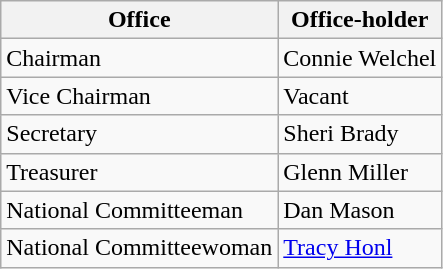<table class="wikitable">
<tr>
<th>Office</th>
<th>Office-holder</th>
</tr>
<tr>
<td>Chairman</td>
<td>Connie Welchel</td>
</tr>
<tr>
<td>Vice Chairman</td>
<td>Vacant</td>
</tr>
<tr>
<td>Secretary</td>
<td>Sheri Brady</td>
</tr>
<tr>
<td>Treasurer</td>
<td>Glenn Miller</td>
</tr>
<tr>
<td>National Committeeman</td>
<td>Dan Mason</td>
</tr>
<tr>
<td>National Committeewoman</td>
<td><a href='#'>Tracy Honl</a></td>
</tr>
</table>
